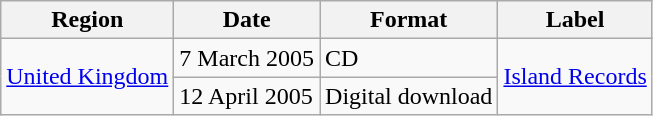<table class=wikitable>
<tr>
<th>Region</th>
<th>Date</th>
<th>Format</th>
<th>Label</th>
</tr>
<tr>
<td rowspan="2"><a href='#'>United Kingdom</a></td>
<td>7 March 2005</td>
<td>CD</td>
<td rowspan="2"><a href='#'>Island Records</a></td>
</tr>
<tr>
<td>12 April 2005</td>
<td>Digital download</td>
</tr>
</table>
